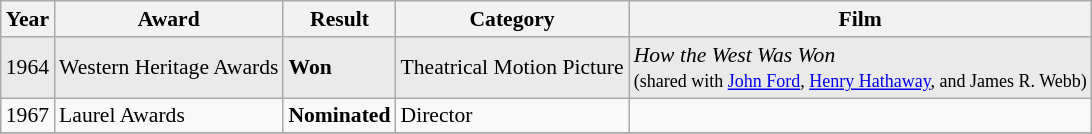<table class="wikitable" style="font-size: 90%;">
<tr>
<th>Year</th>
<th>Award</th>
<th>Result</th>
<th>Category</th>
<th>Film</th>
</tr>
<tr style="background-color: #EAEAEA;">
<td>1964</td>
<td>Western Heritage Awards</td>
<td><strong>Won</strong></td>
<td>Theatrical Motion Picture</td>
<td><em>How the West Was Won</em><br><small>(shared with <a href='#'>John Ford</a>, <a href='#'>Henry Hathaway</a>, and James R. Webb)</small></td>
</tr>
<tr>
<td>1967</td>
<td>Laurel Awards</td>
<td><strong>Nominated</strong></td>
<td>Director</td>
<td></td>
</tr>
<tr>
</tr>
</table>
